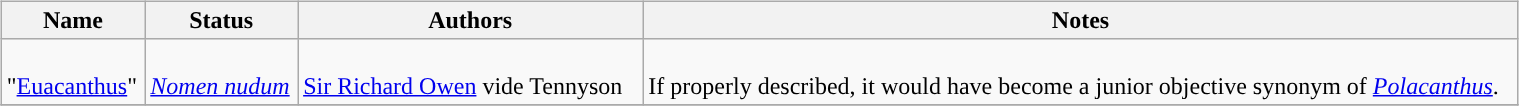<table border="0" style="background:transparent;" style="width: 100%;">
<tr>
<th width="90%"></th>
<th width="5%"></th>
<th width="5%"></th>
</tr>
<tr>
<td style="border:0px" valign="top"><br><table class="wikitable sortable" align="center" width="100%">
<tr>
<th>Name</th>
<th>Status</th>
<th colspan="2">Authors</th>
<th>Notes</th>
</tr>
<tr>
<td><br>"<a href='#'>Euacanthus</a>"</td>
<td><br><em><a href='#'>Nomen nudum</a></em></td>
<td style="border-right:0px" valign="top"><br><a href='#'>Sir Richard Owen</a> vide Tennyson</td>
<td style="border-left:0px" valign="top"></td>
<td><br>If properly described, it would have become a junior objective synonym of <em><a href='#'>Polacanthus</a></em>.</td>
</tr>
<tr>
</tr>
</table>
</td>
<td style="border:0px" valign="top"></td>
<td style="border:0px" valign="top"><br><table border="0" style= height:"100%" align="right" style="background:transparent;">
<tr style="height:1px">
<td></td>
</tr>
<tr style="height:30px">
<td></td>
</tr>
</table>
</td>
</tr>
<tr>
</tr>
</table>
